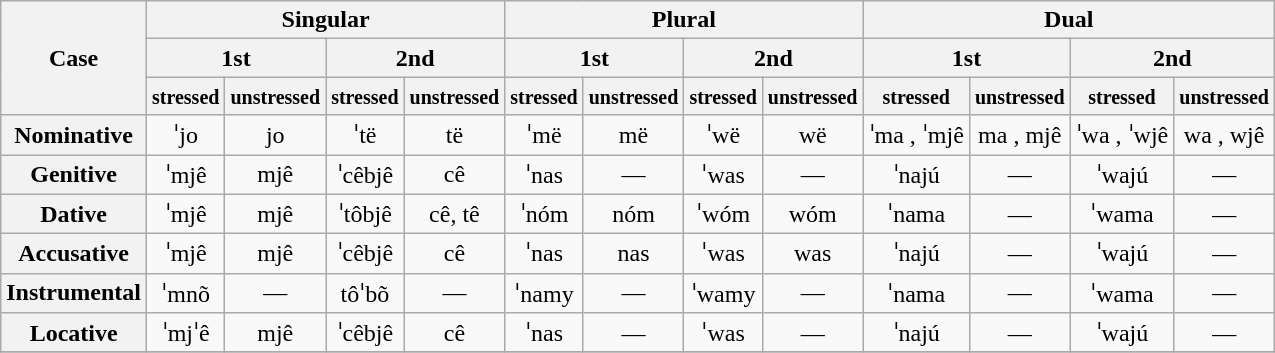<table class="wikitable" style="text-align:center">
<tr>
<th rowspan="3">Case</th>
<th colspan="4">Singular</th>
<th colspan="4">Plural</th>
<th colspan="4">Dual</th>
</tr>
<tr>
<th colspan="2">1st</th>
<th colspan="2">2nd</th>
<th colspan="2">1st</th>
<th colspan="2">2nd</th>
<th colspan="2">1st</th>
<th colspan="2">2nd</th>
</tr>
<tr>
<th><small>stressed</small></th>
<th><small>unstressed</small></th>
<th><small>stressed</small></th>
<th><small>unstressed</small></th>
<th><small>stressed</small></th>
<th><small>unstressed</small></th>
<th><small>stressed</small></th>
<th><small>unstressed</small></th>
<th><small>stressed</small></th>
<th><small>unstressed</small></th>
<th><small>stressed</small></th>
<th><small>unstressed</small></th>
</tr>
<tr>
<th>Nominative</th>
<td>ˈjo</td>
<td>jo</td>
<td>ˈtë</td>
<td>të</td>
<td>ˈmë</td>
<td>më</td>
<td>ˈwë</td>
<td>wë</td>
<td>ˈma , ˈmjê </td>
<td>ma , mjê </td>
<td>ˈwa , ˈwjê </td>
<td>wa , wjê </td>
</tr>
<tr>
<th>Genitive</th>
<td>ˈmjê</td>
<td>mjê</td>
<td>ˈcêbjê</td>
<td>cê</td>
<td>ˈnas</td>
<td>—</td>
<td>ˈwas</td>
<td>—</td>
<td>ˈnajú</td>
<td>—</td>
<td>ˈwajú</td>
<td>—</td>
</tr>
<tr>
<th>Dative</th>
<td>ˈmjê</td>
<td>mjê</td>
<td>ˈtôbjê</td>
<td>cê, tê</td>
<td>ˈnóm</td>
<td>nóm</td>
<td>ˈwóm</td>
<td>wóm</td>
<td>ˈnama</td>
<td>—</td>
<td>ˈwama</td>
<td>—</td>
</tr>
<tr>
<th>Accusative</th>
<td>ˈmjê</td>
<td>mjê</td>
<td>ˈcêbjê</td>
<td>cê</td>
<td>ˈnas</td>
<td>nas</td>
<td>ˈwas</td>
<td>was</td>
<td>ˈnajú</td>
<td>—</td>
<td>ˈwajú</td>
<td>—</td>
</tr>
<tr>
<th>Instrumental</th>
<td>ˈmnõ</td>
<td>—</td>
<td>tôˈbõ</td>
<td>—</td>
<td>ˈnamy</td>
<td>—</td>
<td>ˈwamy</td>
<td>—</td>
<td>ˈnama</td>
<td>—</td>
<td>ˈwama</td>
<td>—</td>
</tr>
<tr>
<th>Locative</th>
<td>ˈmjˈê</td>
<td>mjê</td>
<td>ˈcêbjê</td>
<td>cê</td>
<td>ˈnas</td>
<td>—</td>
<td>ˈwas</td>
<td>—</td>
<td>ˈnajú</td>
<td>—</td>
<td>ˈwajú</td>
<td>—</td>
</tr>
<tr>
</tr>
</table>
